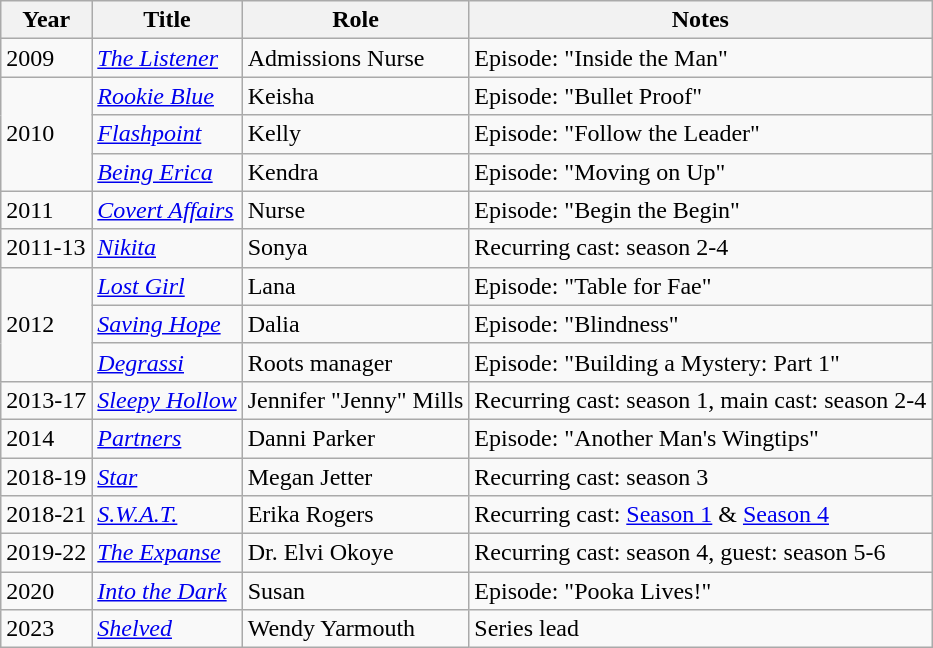<table class="wikitable sortable">
<tr>
<th>Year</th>
<th>Title</th>
<th>Role</th>
<th class="unsortable">Notes</th>
</tr>
<tr>
<td>2009</td>
<td data-sort-value="Listener, The"><em><a href='#'>The Listener</a></em></td>
<td>Admissions Nurse</td>
<td>Episode: "Inside the Man"</td>
</tr>
<tr>
<td rowspan="3">2010</td>
<td><em><a href='#'>Rookie Blue</a></em></td>
<td>Keisha</td>
<td>Episode: "Bullet Proof"</td>
</tr>
<tr>
<td><em><a href='#'>Flashpoint</a></em></td>
<td>Kelly</td>
<td>Episode: "Follow the Leader"</td>
</tr>
<tr>
<td><em><a href='#'>Being Erica</a></em></td>
<td>Kendra</td>
<td>Episode: "Moving on Up"</td>
</tr>
<tr>
<td>2011</td>
<td><em><a href='#'>Covert Affairs</a></em></td>
<td>Nurse</td>
<td>Episode: "Begin the Begin"</td>
</tr>
<tr>
<td>2011-13</td>
<td><em><a href='#'>Nikita</a></em></td>
<td>Sonya</td>
<td>Recurring cast: season 2-4</td>
</tr>
<tr>
<td rowspan="3">2012</td>
<td><em><a href='#'>Lost Girl</a></em></td>
<td>Lana</td>
<td>Episode: "Table for Fae"</td>
</tr>
<tr>
<td><em><a href='#'>Saving Hope</a></em></td>
<td>Dalia</td>
<td>Episode: "Blindness"</td>
</tr>
<tr>
<td><em><a href='#'>Degrassi</a></em></td>
<td>Roots manager</td>
<td>Episode: "Building a Mystery: Part 1"</td>
</tr>
<tr>
<td>2013-17</td>
<td><em><a href='#'>Sleepy Hollow</a></em></td>
<td>Jennifer "Jenny" Mills</td>
<td>Recurring cast: season 1, main cast: season 2-4</td>
</tr>
<tr>
<td>2014</td>
<td><em><a href='#'>Partners</a></em></td>
<td>Danni Parker</td>
<td>Episode: "Another Man's Wingtips"</td>
</tr>
<tr>
<td>2018-19</td>
<td><em><a href='#'>Star</a></em></td>
<td>Megan Jetter</td>
<td>Recurring cast: season 3</td>
</tr>
<tr>
<td>2018-21</td>
<td><em><a href='#'>S.W.A.T.</a></em></td>
<td>Erika Rogers</td>
<td>Recurring cast: <a href='#'>Season 1</a> & <a href='#'>Season 4</a></td>
</tr>
<tr>
<td>2019-22</td>
<td data-sort-value="Expanse, The"><em><a href='#'>The Expanse</a></em></td>
<td>Dr. Elvi Okoye</td>
<td>Recurring cast: season 4, guest: season 5-6</td>
</tr>
<tr>
<td>2020</td>
<td><em><a href='#'>Into the Dark</a></em></td>
<td>Susan</td>
<td>Episode: "Pooka Lives!"</td>
</tr>
<tr>
<td>2023</td>
<td><em><a href='#'>Shelved</a></em></td>
<td>Wendy Yarmouth</td>
<td>Series lead</td>
</tr>
</table>
